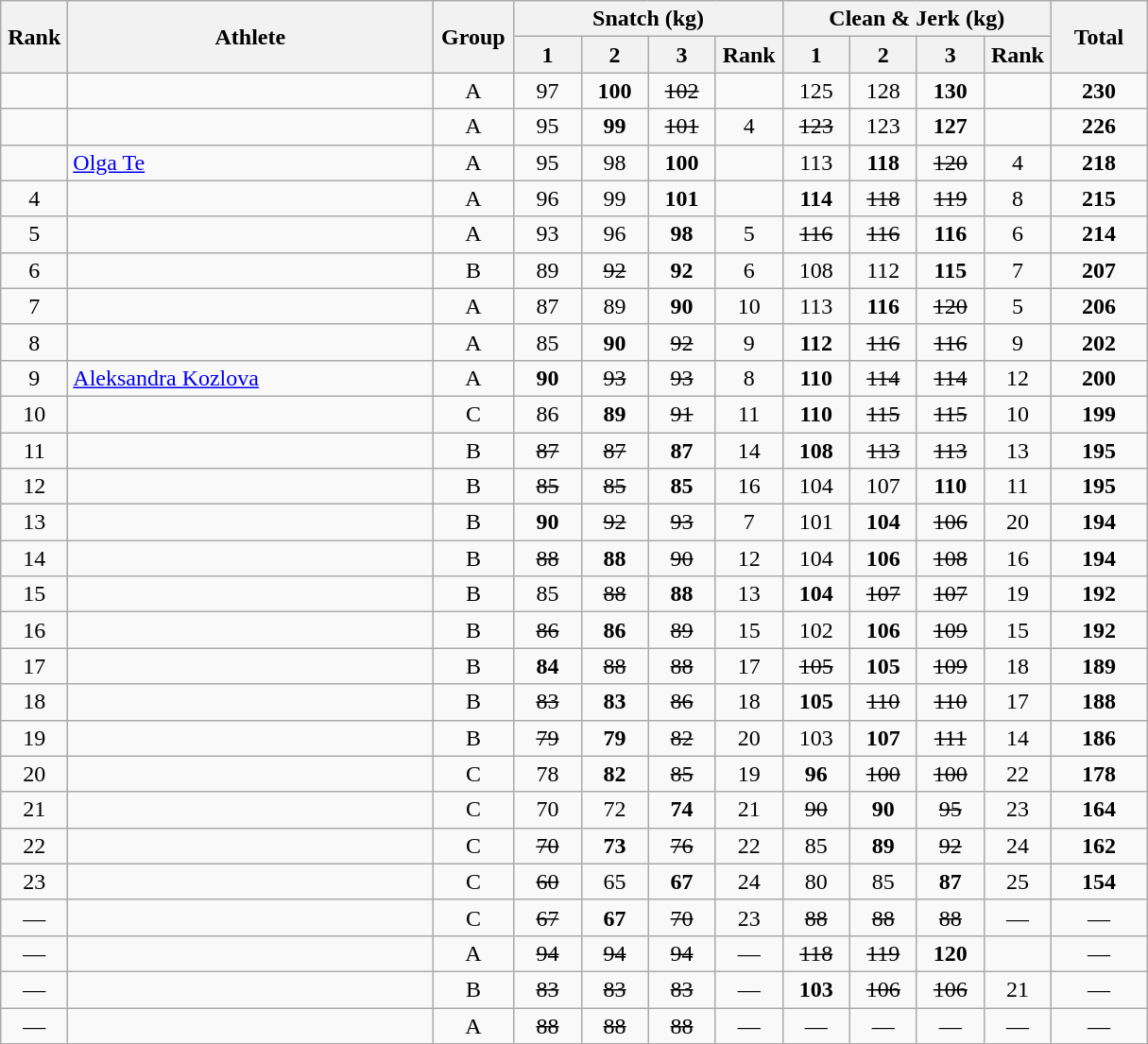<table class = "wikitable" style="text-align:center;">
<tr>
<th rowspan=2 width=40>Rank</th>
<th rowspan=2 width=250>Athlete</th>
<th rowspan=2 width=50>Group</th>
<th colspan=4>Snatch (kg)</th>
<th colspan=4>Clean & Jerk (kg)</th>
<th rowspan=2 width=60>Total</th>
</tr>
<tr>
<th width=40>1</th>
<th width=40>2</th>
<th width=40>3</th>
<th width=40>Rank</th>
<th width=40>1</th>
<th width=40>2</th>
<th width=40>3</th>
<th width=40>Rank</th>
</tr>
<tr>
<td></td>
<td align=left></td>
<td>A</td>
<td>97</td>
<td><strong>100</strong></td>
<td><s>102</s></td>
<td></td>
<td>125</td>
<td>128</td>
<td><strong>130</strong></td>
<td></td>
<td><strong>230</strong></td>
</tr>
<tr>
<td></td>
<td align=left></td>
<td>A</td>
<td>95</td>
<td><strong>99</strong></td>
<td><s>101</s></td>
<td>4</td>
<td><s>123</s></td>
<td>123</td>
<td><strong>127</strong></td>
<td></td>
<td><strong>226</strong></td>
</tr>
<tr>
<td></td>
<td align=left> <a href='#'>Olga Te</a> </td>
<td>A</td>
<td>95</td>
<td>98</td>
<td><strong>100</strong></td>
<td></td>
<td>113</td>
<td><strong>118</strong></td>
<td><s>120</s></td>
<td>4</td>
<td><strong>218</strong></td>
</tr>
<tr>
<td>4</td>
<td align=left></td>
<td>A</td>
<td>96</td>
<td>99</td>
<td><strong>101</strong></td>
<td></td>
<td><strong>114</strong></td>
<td><s>118</s></td>
<td><s>119</s></td>
<td>8</td>
<td><strong>215</strong></td>
</tr>
<tr>
<td>5</td>
<td align=left></td>
<td>A</td>
<td>93</td>
<td>96</td>
<td><strong>98</strong></td>
<td>5</td>
<td><s>116</s></td>
<td><s>116</s></td>
<td><strong>116</strong></td>
<td>6</td>
<td><strong>214</strong></td>
</tr>
<tr>
<td>6</td>
<td align=left></td>
<td>B</td>
<td>89</td>
<td><s>92</s></td>
<td><strong>92</strong></td>
<td>6</td>
<td>108</td>
<td>112</td>
<td><strong>115</strong></td>
<td>7</td>
<td><strong>207</strong></td>
</tr>
<tr>
<td>7</td>
<td align=left></td>
<td>A</td>
<td>87</td>
<td>89</td>
<td><strong>90</strong></td>
<td>10</td>
<td>113</td>
<td><strong>116</strong></td>
<td><s>120</s></td>
<td>5</td>
<td><strong>206</strong></td>
</tr>
<tr>
<td>8</td>
<td align=left></td>
<td>A</td>
<td>85</td>
<td><strong>90</strong></td>
<td><s>92</s></td>
<td>9</td>
<td><strong>112</strong></td>
<td><s>116</s></td>
<td><s>116</s></td>
<td>9</td>
<td><strong>202</strong></td>
</tr>
<tr>
<td>9</td>
<td align=left> <a href='#'>Aleksandra Kozlova</a> </td>
<td>A</td>
<td><strong>90</strong></td>
<td><s>93</s></td>
<td><s>93</s></td>
<td>8</td>
<td><strong>110</strong></td>
<td><s>114</s></td>
<td><s>114</s></td>
<td>12</td>
<td><strong>200</strong></td>
</tr>
<tr>
<td>10</td>
<td align=left></td>
<td>C</td>
<td>86</td>
<td><strong>89</strong></td>
<td><s>91</s></td>
<td>11</td>
<td><strong>110</strong></td>
<td><s>115</s></td>
<td><s>115</s></td>
<td>10</td>
<td><strong>199</strong></td>
</tr>
<tr>
<td>11</td>
<td align=left></td>
<td>B</td>
<td><s>87</s></td>
<td><s>87</s></td>
<td><strong>87</strong></td>
<td>14</td>
<td><strong>108</strong></td>
<td><s>113</s></td>
<td><s>113</s></td>
<td>13</td>
<td><strong>195</strong></td>
</tr>
<tr>
<td>12</td>
<td align=left></td>
<td>B</td>
<td><s>85</s></td>
<td><s>85</s></td>
<td><strong>85</strong></td>
<td>16</td>
<td>104</td>
<td>107</td>
<td><strong>110</strong></td>
<td>11</td>
<td><strong>195</strong></td>
</tr>
<tr>
<td>13</td>
<td align=left></td>
<td>B</td>
<td><strong>90</strong></td>
<td><s>92</s></td>
<td><s>93</s></td>
<td>7</td>
<td>101</td>
<td><strong>104</strong></td>
<td><s>106</s></td>
<td>20</td>
<td><strong>194</strong></td>
</tr>
<tr>
<td>14</td>
<td align=left></td>
<td>B</td>
<td><s>88</s></td>
<td><strong>88</strong></td>
<td><s>90</s></td>
<td>12</td>
<td>104</td>
<td><strong>106</strong></td>
<td><s>108</s></td>
<td>16</td>
<td><strong>194</strong></td>
</tr>
<tr>
<td>15</td>
<td align=left></td>
<td>B</td>
<td>85</td>
<td><s>88</s></td>
<td><strong>88</strong></td>
<td>13</td>
<td><strong>104</strong></td>
<td><s>107</s></td>
<td><s>107</s></td>
<td>19</td>
<td><strong>192</strong></td>
</tr>
<tr>
<td>16</td>
<td align=left></td>
<td>B</td>
<td><s>86</s></td>
<td><strong>86</strong></td>
<td><s>89</s></td>
<td>15</td>
<td>102</td>
<td><strong>106</strong></td>
<td><s>109</s></td>
<td>15</td>
<td><strong>192</strong></td>
</tr>
<tr>
<td>17</td>
<td align=left></td>
<td>B</td>
<td><strong>84</strong></td>
<td><s>88</s></td>
<td><s>88</s></td>
<td>17</td>
<td><s>105</s></td>
<td><strong>105</strong></td>
<td><s>109</s></td>
<td>18</td>
<td><strong>189</strong></td>
</tr>
<tr>
<td>18</td>
<td align=left></td>
<td>B</td>
<td><s>83</s></td>
<td><strong>83</strong></td>
<td><s>86</s></td>
<td>18</td>
<td><strong>105</strong></td>
<td><s>110</s></td>
<td><s>110</s></td>
<td>17</td>
<td><strong>188</strong></td>
</tr>
<tr>
<td>19</td>
<td align=left></td>
<td>B</td>
<td><s>79</s></td>
<td><strong>79</strong></td>
<td><s>82</s></td>
<td>20</td>
<td>103</td>
<td><strong>107</strong></td>
<td><s>111</s></td>
<td>14</td>
<td><strong>186</strong></td>
</tr>
<tr>
<td>20</td>
<td align=left></td>
<td>C</td>
<td>78</td>
<td><strong>82</strong></td>
<td><s>85</s></td>
<td>19</td>
<td><strong>96</strong></td>
<td><s>100</s></td>
<td><s>100</s></td>
<td>22</td>
<td><strong>178</strong></td>
</tr>
<tr>
<td>21</td>
<td align=left></td>
<td>C</td>
<td>70</td>
<td>72</td>
<td><strong>74</strong></td>
<td>21</td>
<td><s>90</s></td>
<td><strong>90</strong></td>
<td><s>95</s></td>
<td>23</td>
<td><strong>164</strong></td>
</tr>
<tr>
<td>22</td>
<td align=left></td>
<td>C</td>
<td><s>70</s></td>
<td><strong>73</strong></td>
<td><s>76</s></td>
<td>22</td>
<td>85</td>
<td><strong>89</strong></td>
<td><s>92</s></td>
<td>24</td>
<td><strong>162</strong></td>
</tr>
<tr>
<td>23</td>
<td align=left></td>
<td>C</td>
<td><s>60</s></td>
<td>65</td>
<td><strong>67</strong></td>
<td>24</td>
<td>80</td>
<td>85</td>
<td><strong>87</strong></td>
<td>25</td>
<td><strong>154</strong></td>
</tr>
<tr>
<td>—</td>
<td align=left></td>
<td>C</td>
<td><s>67</s></td>
<td><strong>67</strong></td>
<td><s>70</s></td>
<td>23</td>
<td><s>88</s></td>
<td><s>88</s></td>
<td><s>88</s></td>
<td>—</td>
<td>—</td>
</tr>
<tr>
<td>—</td>
<td align=left></td>
<td>A</td>
<td><s>94</s></td>
<td><s>94</s></td>
<td><s>94</s></td>
<td>—</td>
<td><s>118</s></td>
<td><s>119</s></td>
<td><strong>120</strong></td>
<td></td>
<td>—</td>
</tr>
<tr>
<td>—</td>
<td align=left></td>
<td>B</td>
<td><s>83</s></td>
<td><s>83</s></td>
<td><s>83</s></td>
<td>—</td>
<td><strong>103</strong></td>
<td><s>106</s></td>
<td><s>106</s></td>
<td>21</td>
<td>—</td>
</tr>
<tr>
<td>—</td>
<td align=left></td>
<td>A</td>
<td><s>88</s></td>
<td><s>88</s></td>
<td><s>88</s></td>
<td>—</td>
<td>—</td>
<td>—</td>
<td>—</td>
<td>—</td>
<td>—</td>
</tr>
</table>
